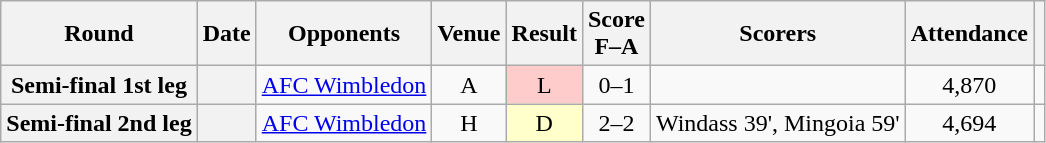<table class="wikitable plainrowheaders sortable" style="text-align:center">
<tr>
<th scope="col">Round</th>
<th scope="col">Date</th>
<th scope="col">Opponents</th>
<th scope="col">Venue</th>
<th scope="col">Result</th>
<th scope="col">Score<br>F–A</th>
<th scope="col" class="unsortable">Scorers</th>
<th scope="col">Attendance</th>
<th scope="col" class="unsortable"></th>
</tr>
<tr>
<th scope="row">Semi-final 1st leg</th>
<th scope="row"></th>
<td align="left"><a href='#'>AFC Wimbledon</a></td>
<td>A</td>
<td bgcolor="#ffcccc">L</td>
<td>0–1</td>
<td align="left"></td>
<td>4,870</td>
<td></td>
</tr>
<tr>
<th scope="row">Semi-final 2nd leg</th>
<th scope="row"></th>
<td align="left"><a href='#'>AFC Wimbledon</a></td>
<td>H</td>
<td bgcolor="#ffffcc">D</td>
<td>2–2</td>
<td align="left">Windass 39', Mingoia 59'</td>
<td>4,694</td>
<td></td>
</tr>
</table>
